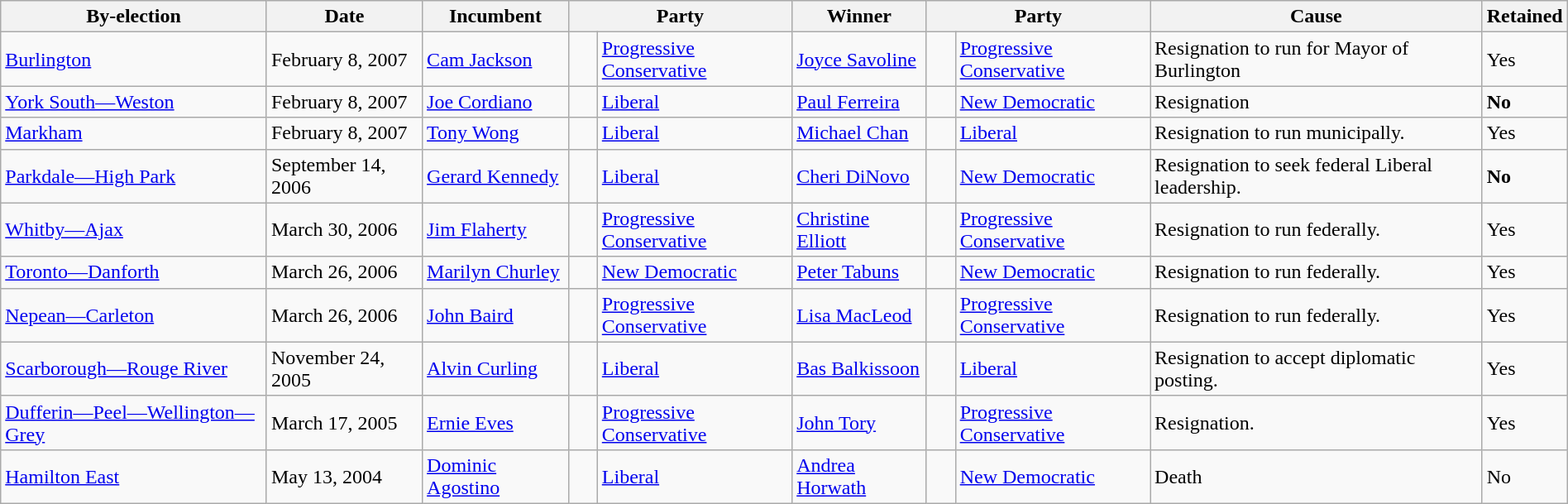<table class=wikitable style="width:100%">
<tr>
<th>By-election</th>
<th>Date</th>
<th>Incumbent</th>
<th colspan=2>Party</th>
<th>Winner</th>
<th colspan=2>Party</th>
<th>Cause</th>
<th>Retained</th>
</tr>
<tr>
<td><a href='#'>Burlington</a></td>
<td>February 8, 2007</td>
<td><a href='#'>Cam Jackson</a></td>
<td>   </td>
<td><a href='#'>Progressive Conservative</a></td>
<td><a href='#'>Joyce Savoline</a></td>
<td>   </td>
<td><a href='#'>Progressive Conservative</a></td>
<td>Resignation to run for Mayor of Burlington</td>
<td>Yes</td>
</tr>
<tr>
<td><a href='#'>York South—Weston</a></td>
<td>February 8, 2007</td>
<td><a href='#'>Joe Cordiano</a></td>
<td>    </td>
<td><a href='#'>Liberal</a></td>
<td><a href='#'>Paul Ferreira</a></td>
<td>   </td>
<td><a href='#'>New Democratic</a></td>
<td>Resignation</td>
<td><strong>No</strong></td>
</tr>
<tr>
<td><a href='#'>Markham</a></td>
<td>February 8, 2007</td>
<td><a href='#'>Tony Wong</a></td>
<td>    </td>
<td><a href='#'>Liberal</a></td>
<td><a href='#'>Michael Chan</a></td>
<td>    </td>
<td><a href='#'>Liberal</a></td>
<td>Resignation to run municipally.</td>
<td>Yes</td>
</tr>
<tr>
<td><a href='#'>Parkdale—High Park</a></td>
<td>September 14, 2006</td>
<td><a href='#'>Gerard Kennedy</a></td>
<td>    </td>
<td><a href='#'>Liberal</a></td>
<td><a href='#'>Cheri DiNovo</a></td>
<td>   </td>
<td><a href='#'>New Democratic</a></td>
<td>Resignation to seek federal Liberal leadership.</td>
<td><strong>No</strong></td>
</tr>
<tr>
<td><a href='#'>Whitby—Ajax</a></td>
<td>March 30, 2006</td>
<td><a href='#'>Jim Flaherty</a></td>
<td>   </td>
<td><a href='#'>Progressive Conservative</a></td>
<td><a href='#'>Christine Elliott</a></td>
<td>   </td>
<td><a href='#'>Progressive Conservative</a></td>
<td>Resignation to run federally.</td>
<td>Yes</td>
</tr>
<tr>
<td><a href='#'>Toronto—Danforth</a></td>
<td>March 26, 2006</td>
<td><a href='#'>Marilyn Churley</a></td>
<td>    </td>
<td><a href='#'>New Democratic</a></td>
<td><a href='#'>Peter Tabuns</a></td>
<td>    </td>
<td><a href='#'>New Democratic</a></td>
<td>Resignation to run federally.</td>
<td>Yes</td>
</tr>
<tr>
<td><a href='#'>Nepean—Carleton</a></td>
<td>March 26, 2006</td>
<td><a href='#'>John Baird</a></td>
<td>   </td>
<td><a href='#'>Progressive Conservative</a></td>
<td><a href='#'>Lisa MacLeod</a></td>
<td>   </td>
<td><a href='#'>Progressive Conservative</a></td>
<td>Resignation to run federally.</td>
<td>Yes</td>
</tr>
<tr>
<td><a href='#'>Scarborough—Rouge River</a></td>
<td>November 24, 2005</td>
<td><a href='#'>Alvin Curling</a></td>
<td>    </td>
<td><a href='#'>Liberal</a></td>
<td><a href='#'>Bas Balkissoon</a></td>
<td>    </td>
<td><a href='#'>Liberal</a></td>
<td>Resignation to accept diplomatic posting.</td>
<td>Yes</td>
</tr>
<tr>
<td><a href='#'>Dufferin—Peel—Wellington—Grey</a></td>
<td>March 17, 2005</td>
<td><a href='#'>Ernie Eves</a></td>
<td>   </td>
<td><a href='#'>Progressive Conservative</a></td>
<td><a href='#'>John Tory</a></td>
<td>   </td>
<td><a href='#'>Progressive Conservative</a></td>
<td>Resignation.</td>
<td>Yes</td>
</tr>
<tr>
<td><a href='#'>Hamilton East</a></td>
<td>May 13, 2004</td>
<td><a href='#'>Dominic Agostino</a></td>
<td>    </td>
<td><a href='#'>Liberal</a></td>
<td><a href='#'>Andrea Horwath</a></td>
<td>   </td>
<td><a href='#'>New Democratic</a></td>
<td>Death</td>
<td>No</td>
</tr>
</table>
